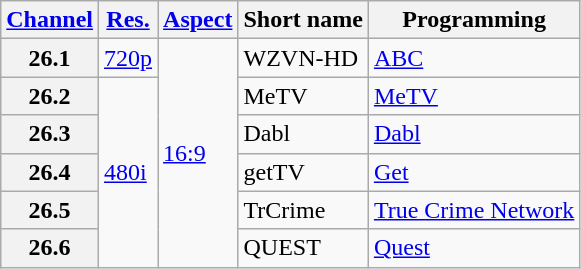<table class="wikitable">
<tr>
<th scope = "col"><a href='#'>Channel</a></th>
<th scope = "col"><a href='#'>Res.</a></th>
<th scope = "col"><a href='#'>Aspect</a></th>
<th scope = "col">Short name</th>
<th scope = "col">Programming</th>
</tr>
<tr>
<th scope = "row">26.1</th>
<td><a href='#'>720p</a></td>
<td rowspan="6"><a href='#'>16:9</a></td>
<td>WZVN-HD</td>
<td><a href='#'>ABC</a></td>
</tr>
<tr>
<th scope = "row">26.2</th>
<td rowspan=5><a href='#'>480i</a></td>
<td>MeTV</td>
<td><a href='#'>MeTV</a></td>
</tr>
<tr>
<th scope = "row">26.3</th>
<td>Dabl</td>
<td><a href='#'>Dabl</a></td>
</tr>
<tr>
<th scope = "row">26.4</th>
<td>getTV</td>
<td><a href='#'>Get</a></td>
</tr>
<tr>
<th scope = "row">26.5</th>
<td>TrCrime</td>
<td><a href='#'>True Crime Network</a></td>
</tr>
<tr>
<th scope = "row">26.6</th>
<td>QUEST</td>
<td><a href='#'>Quest</a></td>
</tr>
</table>
